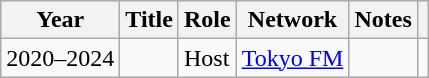<table class="wikitable sortable">
<tr>
<th>Year</th>
<th>Title</th>
<th>Role</th>
<th>Network</th>
<th>Notes</th>
<th class="unsortable"></th>
</tr>
<tr>
<td>2020–2024</td>
<td></td>
<td>Host</td>
<td><a href='#'>Tokyo FM</a></td>
<td></td>
<td></td>
</tr>
</table>
